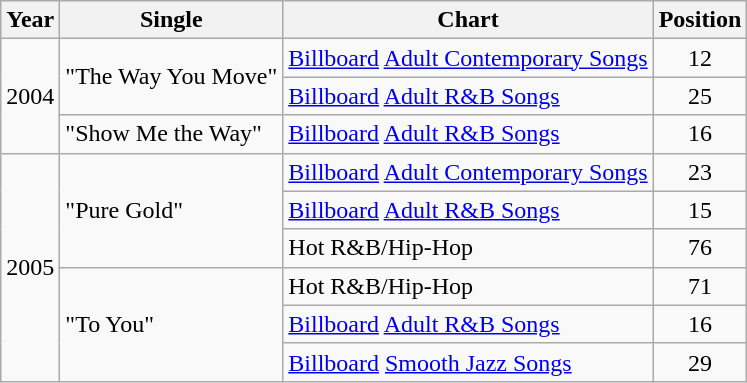<table class="wikitable">
<tr>
<th>Year</th>
<th>Single</th>
<th>Chart</th>
<th>Position</th>
</tr>
<tr>
<td rowspan="3">2004</td>
<td rowspan="2">"The Way You Move"</td>
<td><a href='#'>Billboard</a> <a href='#'>Adult Contemporary Songs</a></td>
<td style="text-align:center;">12</td>
</tr>
<tr>
<td><a href='#'>Billboard</a> <a href='#'>Adult R&B Songs</a></td>
<td style="text-align:center;">25</td>
</tr>
<tr>
<td>"Show Me the Way"</td>
<td><a href='#'>Billboard</a> <a href='#'>Adult R&B Songs</a></td>
<td style="text-align:center;">16</td>
</tr>
<tr>
<td rowspan="6">2005</td>
<td rowspan="3">"Pure Gold"</td>
<td><a href='#'>Billboard</a> <a href='#'>Adult Contemporary Songs</a></td>
<td style="text-align:center;">23</td>
</tr>
<tr>
<td><a href='#'>Billboard</a> <a href='#'>Adult R&B Songs</a></td>
<td style="text-align:center;">15</td>
</tr>
<tr>
<td>Hot R&B/Hip-Hop</td>
<td style="text-align:center;">76</td>
</tr>
<tr>
<td rowspan="3">"To You"</td>
<td>Hot R&B/Hip-Hop</td>
<td style="text-align:center;">71</td>
</tr>
<tr>
<td><a href='#'>Billboard</a> <a href='#'>Adult R&B Songs</a></td>
<td style="text-align:center;">16</td>
</tr>
<tr>
<td><a href='#'>Billboard</a> <a href='#'>Smooth Jazz Songs</a></td>
<td style="text-align:center;">29</td>
</tr>
</table>
